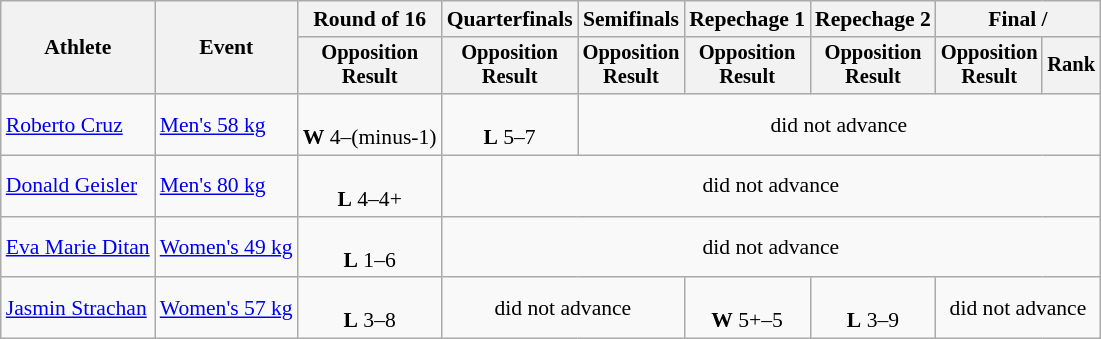<table class="wikitable" style="font-size:90%;">
<tr>
<th rowspan=2>Athlete</th>
<th rowspan=2>Event</th>
<th>Round of 16</th>
<th>Quarterfinals</th>
<th>Semifinals</th>
<th>Repechage 1</th>
<th>Repechage 2</th>
<th colspan=2>Final / </th>
</tr>
<tr style="font-size:95%">
<th>Opposition<br>Result</th>
<th>Opposition<br>Result</th>
<th>Opposition<br>Result</th>
<th>Opposition<br>Result</th>
<th>Opposition<br>Result</th>
<th>Opposition<br>Result</th>
<th>Rank</th>
</tr>
<tr align=center>
<td align=left><a href='#'>Roberto Cruz</a></td>
<td align=left><a href='#'>Men's 58 kg</a></td>
<td><br><strong>W</strong> 4–(minus-1)</td>
<td><br><strong>L</strong> 5–7</td>
<td colspan=5>did not advance</td>
</tr>
<tr align=center>
<td align=left><a href='#'>Donald Geisler</a></td>
<td align=left><a href='#'>Men's 80 kg</a></td>
<td><br><strong>L</strong> 4–4+</td>
<td colspan=6>did not advance</td>
</tr>
<tr align=center>
<td align=left><a href='#'>Eva Marie Ditan</a></td>
<td align=left><a href='#'>Women's 49 kg</a></td>
<td><br><strong>L</strong> 1–6</td>
<td colspan=6>did not advance</td>
</tr>
<tr align=center>
<td align=left><a href='#'>Jasmin Strachan</a></td>
<td align=left><a href='#'>Women's 57 kg</a></td>
<td><br><strong>L</strong> 3–8</td>
<td colspan=2>did not advance</td>
<td><br><strong>W</strong> 5+–5</td>
<td><br><strong>L</strong> 3–9</td>
<td colspan=2>did not advance</td>
</tr>
</table>
